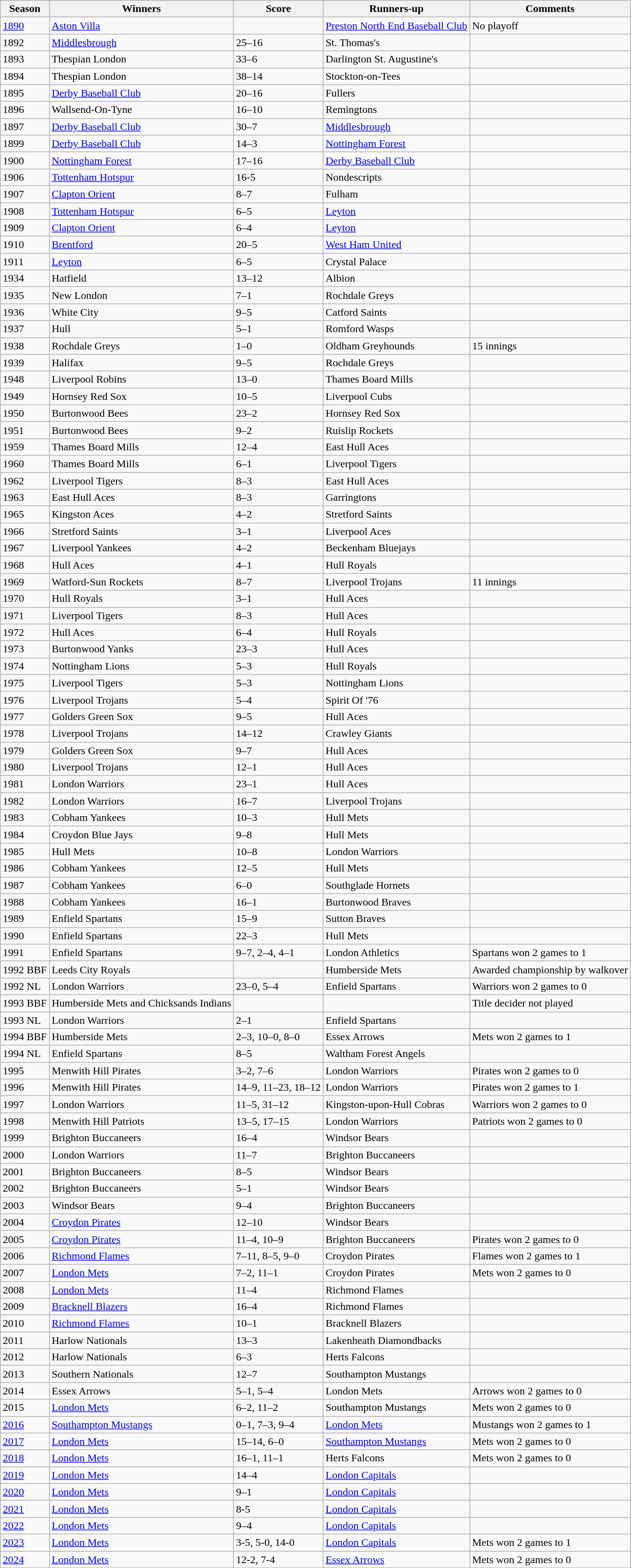<table class="wikitable sortable">
<tr>
<th>Season</th>
<th>Winners</th>
<th>Score</th>
<th>Runners-up</th>
<th>Comments</th>
</tr>
<tr>
<td><a href='#'>1890</a></td>
<td><a href='#'>Aston Villa</a></td>
<td></td>
<td><a href='#'>Preston North End Baseball Club</a></td>
<td>No playoff</td>
</tr>
<tr>
<td>1892</td>
<td><a href='#'>Middlesbrough</a></td>
<td>25–16</td>
<td>St. Thomas's</td>
<td></td>
</tr>
<tr>
<td>1893</td>
<td>Thespian London</td>
<td>33–6</td>
<td>Darlington St. Augustine's</td>
<td></td>
</tr>
<tr>
<td>1894</td>
<td>Thespian London</td>
<td>38–14</td>
<td>Stockton-on-Tees</td>
<td></td>
</tr>
<tr>
<td>1895</td>
<td><a href='#'>Derby Baseball Club</a></td>
<td>20–16</td>
<td>Fullers</td>
<td></td>
</tr>
<tr>
<td>1896</td>
<td>Wallsend-On-Tyne</td>
<td>16–10</td>
<td>Remingtons</td>
<td></td>
</tr>
<tr>
<td>1897</td>
<td><a href='#'>Derby Baseball Club</a></td>
<td>30–7</td>
<td><a href='#'>Middlesbrough</a></td>
<td></td>
</tr>
<tr>
<td>1899</td>
<td><a href='#'>Derby Baseball Club</a></td>
<td>14–3</td>
<td><a href='#'>Nottingham Forest</a></td>
<td></td>
</tr>
<tr>
<td>1900</td>
<td><a href='#'>Nottingham Forest</a></td>
<td>17–16</td>
<td><a href='#'>Derby Baseball Club</a></td>
<td></td>
</tr>
<tr>
<td>1906</td>
<td><a href='#'>Tottenham Hotspur</a></td>
<td>16-5</td>
<td>Nondescripts</td>
<td></td>
</tr>
<tr>
<td>1907</td>
<td><a href='#'>Clapton Orient</a></td>
<td>8–7</td>
<td>Fulham</td>
<td></td>
</tr>
<tr>
<td>1908</td>
<td><a href='#'>Tottenham Hotspur</a></td>
<td>6–5</td>
<td><a href='#'>Leyton</a></td>
<td></td>
</tr>
<tr>
<td>1909</td>
<td><a href='#'>Clapton Orient</a></td>
<td>6–4</td>
<td><a href='#'>Leyton</a></td>
<td></td>
</tr>
<tr>
<td>1910</td>
<td><a href='#'>Brentford</a></td>
<td>20–5</td>
<td><a href='#'>West Ham United</a></td>
<td></td>
</tr>
<tr>
<td>1911</td>
<td><a href='#'>Leyton</a></td>
<td>6–5</td>
<td>Crystal Palace</td>
<td></td>
</tr>
<tr>
<td>1934</td>
<td>Hatfield</td>
<td>13–12</td>
<td>Albion</td>
<td></td>
</tr>
<tr>
<td>1935</td>
<td>New London</td>
<td>7–1</td>
<td>Rochdale Greys</td>
<td></td>
</tr>
<tr>
<td>1936</td>
<td>White City</td>
<td>9–5</td>
<td>Catford Saints</td>
<td></td>
</tr>
<tr>
<td>1937</td>
<td>Hull</td>
<td>5–1</td>
<td>Romford Wasps</td>
<td></td>
</tr>
<tr>
<td>1938</td>
<td>Rochdale Greys</td>
<td>1–0</td>
<td>Oldham Greyhounds</td>
<td>15 innings</td>
</tr>
<tr>
<td>1939</td>
<td>Halifax</td>
<td>9–5</td>
<td>Rochdale Greys</td>
<td></td>
</tr>
<tr>
<td>1948</td>
<td>Liverpool Robins</td>
<td>13–0</td>
<td>Thames Board Mills</td>
<td></td>
</tr>
<tr>
<td>1949</td>
<td>Hornsey Red Sox</td>
<td>10–5</td>
<td>Liverpool Cubs</td>
<td></td>
</tr>
<tr>
<td>1950</td>
<td>Burtonwood Bees</td>
<td>23–2</td>
<td>Hornsey Red Sox</td>
<td></td>
</tr>
<tr>
<td>1951</td>
<td>Burtonwood Bees</td>
<td>9–2</td>
<td>Ruislip Rockets</td>
<td></td>
</tr>
<tr>
<td>1959</td>
<td>Thames Board Mills</td>
<td>12–4</td>
<td>East Hull Aces</td>
<td></td>
</tr>
<tr>
<td>1960</td>
<td>Thames Board Mills</td>
<td>6–1</td>
<td>Liverpool Tigers</td>
<td></td>
</tr>
<tr>
<td>1962</td>
<td>Liverpool Tigers</td>
<td>8–3</td>
<td>East Hull Aces</td>
<td></td>
</tr>
<tr>
<td>1963</td>
<td>East Hull Aces</td>
<td>8–3</td>
<td>Garringtons</td>
<td></td>
</tr>
<tr>
<td>1965</td>
<td>Kingston Aces</td>
<td>4–2</td>
<td>Stretford Saints</td>
<td></td>
</tr>
<tr>
<td>1966</td>
<td>Stretford Saints</td>
<td>3–1</td>
<td>Liverpool Aces</td>
<td></td>
</tr>
<tr>
<td>1967</td>
<td>Liverpool Yankees</td>
<td>4–2</td>
<td>Beckenham Bluejays</td>
<td></td>
</tr>
<tr>
<td>1968</td>
<td>Hull Aces</td>
<td>4–1</td>
<td>Hull Royals</td>
<td></td>
</tr>
<tr>
<td>1969</td>
<td>Watford-Sun Rockets</td>
<td>8–7</td>
<td>Liverpool Trojans</td>
<td>11 innings</td>
</tr>
<tr>
<td>1970</td>
<td>Hull Royals</td>
<td>3–1</td>
<td>Hull Aces</td>
<td></td>
</tr>
<tr>
<td>1971</td>
<td>Liverpool Tigers</td>
<td>8–3</td>
<td>Hull Aces</td>
<td></td>
</tr>
<tr>
<td>1972</td>
<td>Hull Aces</td>
<td>6–4</td>
<td>Hull Royals</td>
<td></td>
</tr>
<tr>
<td>1973</td>
<td>Burtonwood Yanks</td>
<td>23–3</td>
<td>Hull Aces</td>
<td></td>
</tr>
<tr>
<td>1974</td>
<td>Nottingham Lions</td>
<td>5–3</td>
<td>Hull Royals</td>
<td></td>
</tr>
<tr>
<td>1975</td>
<td>Liverpool Tigers</td>
<td>5–3</td>
<td>Nottingham Lions</td>
<td></td>
</tr>
<tr>
<td>1976</td>
<td>Liverpool Trojans</td>
<td>5–4</td>
<td>Spirit Of '76</td>
<td></td>
</tr>
<tr>
<td>1977</td>
<td>Golders Green Sox</td>
<td>9–5</td>
<td>Hull Aces</td>
<td></td>
</tr>
<tr>
<td>1978</td>
<td>Liverpool Trojans</td>
<td>14–12</td>
<td>Crawley Giants</td>
<td></td>
</tr>
<tr>
<td>1979</td>
<td>Golders Green Sox</td>
<td>9–7</td>
<td>Hull Aces</td>
<td></td>
</tr>
<tr>
<td>1980</td>
<td>Liverpool Trojans</td>
<td>12–1</td>
<td>Hull Aces</td>
<td></td>
</tr>
<tr>
<td>1981</td>
<td>London Warriors</td>
<td>23–1</td>
<td>Hull Aces</td>
<td></td>
</tr>
<tr>
<td>1982</td>
<td>London Warriors</td>
<td>16–7</td>
<td>Liverpool Trojans</td>
<td></td>
</tr>
<tr>
<td>1983</td>
<td>Cobham Yankees</td>
<td>10–3</td>
<td>Hull Mets</td>
<td></td>
</tr>
<tr>
<td>1984</td>
<td>Croydon Blue Jays</td>
<td>9–8</td>
<td>Hull Mets</td>
<td></td>
</tr>
<tr>
<td>1985</td>
<td>Hull Mets</td>
<td>10–8</td>
<td>London Warriors</td>
<td></td>
</tr>
<tr>
<td>1986</td>
<td>Cobham Yankees</td>
<td>12–5</td>
<td>Hull Mets</td>
<td></td>
</tr>
<tr>
<td>1987</td>
<td>Cobham Yankees</td>
<td>6–0</td>
<td>Southglade Hornets</td>
<td></td>
</tr>
<tr>
<td>1988</td>
<td>Cobham Yankees</td>
<td>16–1</td>
<td>Burtonwood Braves</td>
<td></td>
</tr>
<tr>
<td>1989</td>
<td>Enfield Spartans</td>
<td>15–9</td>
<td>Sutton Braves</td>
<td></td>
</tr>
<tr>
<td>1990</td>
<td>Enfield Spartans</td>
<td>22–3</td>
<td>Hull Mets</td>
<td></td>
</tr>
<tr>
<td>1991</td>
<td>Enfield Spartans</td>
<td>9–7, 2–4, 4–1</td>
<td>London Athletics</td>
<td>Spartans won 2 games to 1</td>
</tr>
<tr>
<td>1992 BBF</td>
<td>Leeds City Royals</td>
<td></td>
<td>Humberside Mets</td>
<td>Awarded championship by walkover</td>
</tr>
<tr>
<td>1992 NL</td>
<td>London Warriors</td>
<td>23–0, 5–4</td>
<td>Enfield Spartans</td>
<td>Warriors won 2 games to 0</td>
</tr>
<tr>
<td>1993 BBF</td>
<td>Humberside Mets and Chicksands Indians</td>
<td></td>
<td></td>
<td>Title decider not played</td>
</tr>
<tr>
<td>1993 NL</td>
<td>London Warriors</td>
<td>2–1</td>
<td>Enfield Spartans</td>
<td></td>
</tr>
<tr>
<td>1994 BBF</td>
<td>Humberside Mets</td>
<td>2–3, 10–0, 8–0</td>
<td>Essex Arrows</td>
<td>Mets won 2 games to 1</td>
</tr>
<tr>
<td>1994 NL</td>
<td>Enfield Spartans</td>
<td>8–5</td>
<td>Waltham Forest Angels</td>
<td></td>
</tr>
<tr>
<td>1995</td>
<td>Menwith Hill Pirates</td>
<td>3–2, 7–6</td>
<td>London Warriors</td>
<td>Pirates won 2 games to 0</td>
</tr>
<tr>
<td>1996</td>
<td>Menwith Hill Pirates</td>
<td>14–9, 11–23, 18–12</td>
<td>London Warriors</td>
<td>Pirates won 2 games to 1</td>
</tr>
<tr>
<td>1997</td>
<td>London Warriors</td>
<td>11–5, 31–12</td>
<td>Kingston-upon-Hull Cobras</td>
<td>Warriors won 2 games to 0</td>
</tr>
<tr>
<td>1998</td>
<td>Menwith Hill Patriots</td>
<td>13–5, 17–15</td>
<td>London Warriors</td>
<td>Patriots won 2 games to 0</td>
</tr>
<tr>
<td>1999</td>
<td>Brighton Buccaneers</td>
<td>16–4</td>
<td>Windsor Bears</td>
<td></td>
</tr>
<tr>
<td>2000</td>
<td>London Warriors</td>
<td>11–7</td>
<td>Brighton Buccaneers</td>
<td></td>
</tr>
<tr>
<td>2001</td>
<td>Brighton Buccaneers</td>
<td>8–5</td>
<td>Windsor Bears</td>
<td></td>
</tr>
<tr>
<td>2002</td>
<td>Brighton Buccaneers</td>
<td>5–1</td>
<td>Windsor Bears</td>
<td></td>
</tr>
<tr>
<td>2003</td>
<td>Windsor Bears</td>
<td>9–4</td>
<td>Brighton Buccaneers</td>
<td></td>
</tr>
<tr>
<td>2004</td>
<td><a href='#'>Croydon Pirates</a></td>
<td>12–10</td>
<td>Windsor Bears</td>
<td></td>
</tr>
<tr>
<td>2005</td>
<td><a href='#'>Croydon Pirates</a></td>
<td>11–4, 10–9</td>
<td>Brighton Buccaneers</td>
<td>Pirates won 2 games to 0</td>
</tr>
<tr>
<td>2006</td>
<td><a href='#'>Richmond Flames</a></td>
<td>7–11, 8–5, 9–0</td>
<td>Croydon Pirates</td>
<td>Flames won 2 games to 1</td>
</tr>
<tr>
<td>2007</td>
<td><a href='#'>London Mets</a></td>
<td>7–2, 11–1</td>
<td>Croydon Pirates</td>
<td>Mets won 2 games to 0</td>
</tr>
<tr>
<td>2008</td>
<td><a href='#'>London Mets</a></td>
<td>11–4</td>
<td>Richmond Flames</td>
<td></td>
</tr>
<tr>
<td>2009</td>
<td><a href='#'>Bracknell Blazers</a></td>
<td>16–4</td>
<td>Richmond Flames</td>
<td></td>
</tr>
<tr>
<td>2010</td>
<td><a href='#'>Richmond Flames</a></td>
<td>10–1</td>
<td>Bracknell Blazers</td>
<td></td>
</tr>
<tr>
<td>2011</td>
<td>Harlow Nationals</td>
<td>13–3</td>
<td>Lakenheath Diamondbacks</td>
<td></td>
</tr>
<tr>
<td>2012</td>
<td>Harlow Nationals</td>
<td>6–3</td>
<td>Herts Falcons</td>
<td></td>
</tr>
<tr>
<td>2013</td>
<td>Southern Nationals</td>
<td>12–7</td>
<td>Southampton Mustangs</td>
<td></td>
</tr>
<tr>
<td>2014</td>
<td>Essex Arrows</td>
<td>5–1, 5–4</td>
<td>London Mets</td>
<td>Arrows won 2 games to 0</td>
</tr>
<tr>
<td>2015</td>
<td><a href='#'>London Mets</a></td>
<td>6–2, 11–2</td>
<td>Southampton Mustangs</td>
<td>Mets won 2 games to 0</td>
</tr>
<tr>
<td><a href='#'>2016</a></td>
<td><a href='#'>Southampton Mustangs</a></td>
<td>0–1, 7–3, 9–4</td>
<td><a href='#'>London Mets</a></td>
<td>Mustangs won 2 games to 1</td>
</tr>
<tr>
<td><a href='#'>2017</a></td>
<td><a href='#'>London Mets</a></td>
<td>15–14, 6–0</td>
<td><a href='#'>Southampton Mustangs</a></td>
<td>Mets won 2 games to 0</td>
</tr>
<tr>
<td><a href='#'>2018</a></td>
<td><a href='#'>London Mets</a></td>
<td>16–1, 11–1</td>
<td>Herts Falcons</td>
<td>Mets won 2 games to 0</td>
</tr>
<tr>
<td><a href='#'>2019</a></td>
<td><a href='#'>London Mets</a></td>
<td>14–4</td>
<td><a href='#'>London Capitals</a></td>
<td></td>
</tr>
<tr>
<td><a href='#'>2020</a></td>
<td><a href='#'>London Mets</a></td>
<td>9–1</td>
<td><a href='#'>London Capitals</a></td>
<td></td>
</tr>
<tr>
<td><a href='#'>2021</a></td>
<td><a href='#'>London Mets</a></td>
<td>8-5</td>
<td><a href='#'>London Capitals</a></td>
<td></td>
</tr>
<tr>
<td><a href='#'>2022</a></td>
<td><a href='#'>London Mets</a></td>
<td>9–4</td>
<td><a href='#'>London Capitals</a></td>
<td></td>
</tr>
<tr>
<td><a href='#'>2023</a></td>
<td><a href='#'>London Mets</a></td>
<td>3-5, 5-0, 14-0</td>
<td><a href='#'>London Capitals</a></td>
<td>Mets won 2 games to 1</td>
</tr>
<tr>
<td><a href='#'>2024</a></td>
<td><a href='#'>London Mets</a></td>
<td>12-2, 7-4</td>
<td><a href='#'>Essex Arrows</a></td>
<td>Mets won 2 games to 0</td>
</tr>
</table>
